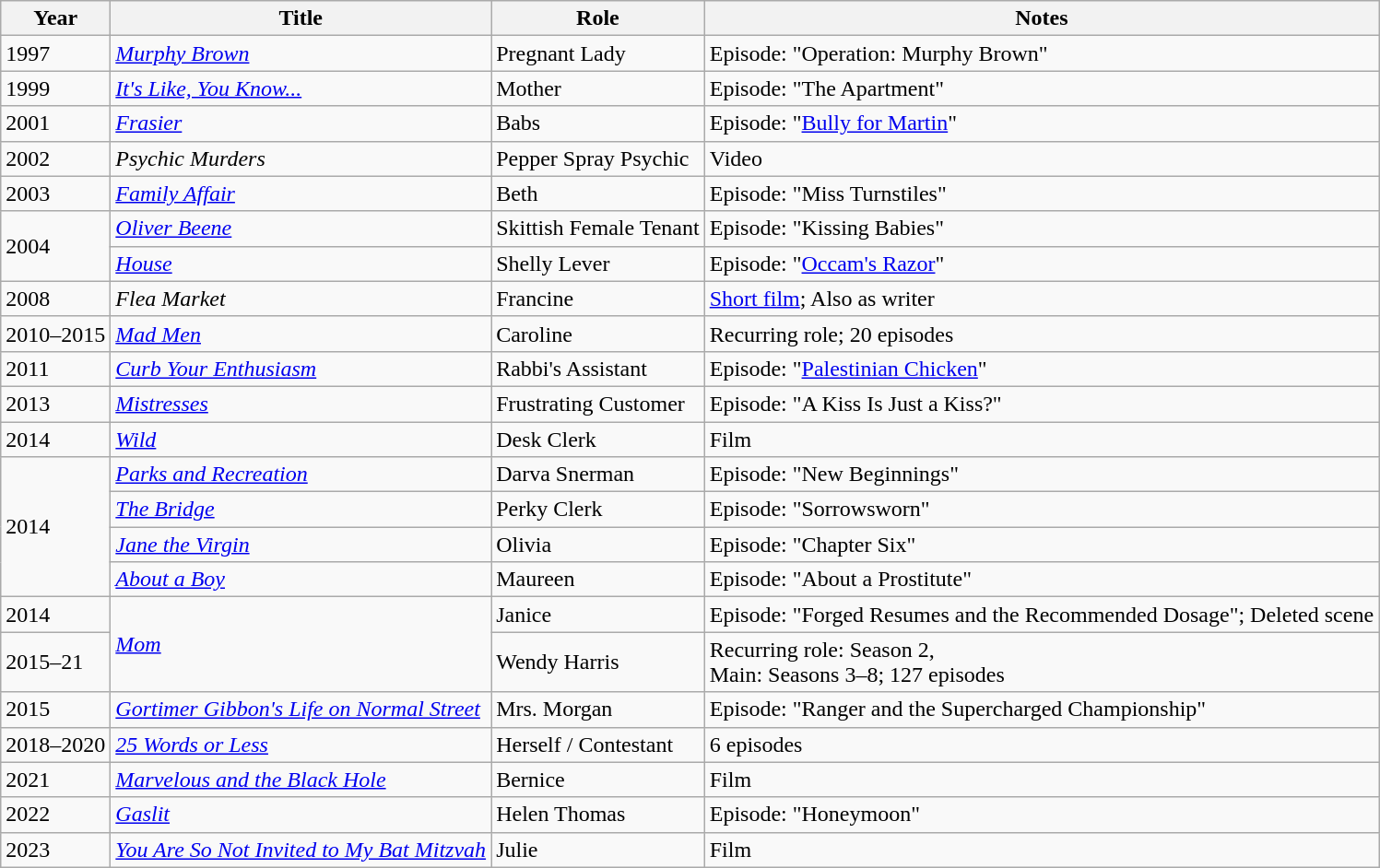<table class="wikitable sortable">
<tr>
<th>Year</th>
<th>Title</th>
<th>Role</th>
<th class="unsortable">Notes</th>
</tr>
<tr>
<td>1997</td>
<td><em><a href='#'>Murphy Brown</a></em></td>
<td>Pregnant Lady</td>
<td>Episode: "Operation: Murphy Brown"</td>
</tr>
<tr>
<td>1999</td>
<td><em><a href='#'>It's Like, You Know...</a></em></td>
<td>Mother</td>
<td>Episode: "The Apartment"</td>
</tr>
<tr>
<td>2001</td>
<td><em><a href='#'>Frasier</a></em></td>
<td>Babs</td>
<td>Episode: "<a href='#'>Bully for Martin</a>"</td>
</tr>
<tr>
<td>2002</td>
<td><em>Psychic Murders</em></td>
<td>Pepper Spray Psychic</td>
<td>Video</td>
</tr>
<tr>
<td>2003</td>
<td><em><a href='#'>Family Affair</a></em></td>
<td>Beth</td>
<td>Episode: "Miss Turnstiles"</td>
</tr>
<tr>
<td rowspan="2">2004</td>
<td><em><a href='#'>Oliver Beene</a></em></td>
<td>Skittish Female Tenant</td>
<td>Episode: "Kissing Babies"</td>
</tr>
<tr>
<td><em><a href='#'>House</a></em></td>
<td>Shelly Lever</td>
<td>Episode: "<a href='#'>Occam's Razor</a>"</td>
</tr>
<tr>
<td>2008</td>
<td><em>Flea Market</em></td>
<td>Francine</td>
<td><a href='#'>Short film</a>; Also as writer</td>
</tr>
<tr>
<td>2010–2015</td>
<td><em><a href='#'>Mad Men</a></em></td>
<td>Caroline</td>
<td>Recurring role; 20 episodes</td>
</tr>
<tr>
<td>2011</td>
<td><em><a href='#'>Curb Your Enthusiasm</a></em></td>
<td>Rabbi's Assistant</td>
<td>Episode: "<a href='#'>Palestinian Chicken</a>"</td>
</tr>
<tr>
<td>2013</td>
<td><em><a href='#'>Mistresses</a></em></td>
<td>Frustrating Customer</td>
<td>Episode: "A Kiss Is Just a Kiss?"</td>
</tr>
<tr>
<td>2014</td>
<td><em><a href='#'>Wild</a></em></td>
<td>Desk Clerk</td>
<td>Film</td>
</tr>
<tr>
<td rowspan="4">2014</td>
<td><em><a href='#'>Parks and Recreation</a></em></td>
<td>Darva Snerman</td>
<td>Episode: "New Beginnings"</td>
</tr>
<tr>
<td><em><a href='#'>The Bridge</a></em></td>
<td>Perky Clerk</td>
<td>Episode: "Sorrowsworn"</td>
</tr>
<tr>
<td><em><a href='#'>Jane the Virgin</a></em></td>
<td>Olivia</td>
<td>Episode: "Chapter Six"</td>
</tr>
<tr>
<td><em><a href='#'>About a Boy</a></em></td>
<td>Maureen</td>
<td>Episode: "About a Prostitute"</td>
</tr>
<tr>
<td>2014</td>
<td rowspan="2"><em><a href='#'>Mom</a></em></td>
<td>Janice</td>
<td>Episode: "Forged Resumes and the Recommended Dosage"; Deleted scene</td>
</tr>
<tr>
<td>2015–21</td>
<td>Wendy Harris</td>
<td>Recurring role: Season 2,<br>Main: Seasons 3–8; 127 episodes</td>
</tr>
<tr>
<td>2015</td>
<td><em><a href='#'>Gortimer Gibbon's Life on Normal Street</a></em></td>
<td>Mrs. Morgan</td>
<td>Episode: "Ranger and the Supercharged Championship"</td>
</tr>
<tr>
<td>2018–2020</td>
<td><em><a href='#'>25 Words or Less</a></em></td>
<td>Herself / Contestant</td>
<td>6 episodes</td>
</tr>
<tr>
<td>2021</td>
<td><em><a href='#'>Marvelous and the Black Hole</a></em></td>
<td>Bernice</td>
<td>Film</td>
</tr>
<tr>
<td>2022</td>
<td><em><a href='#'>Gaslit</a></em></td>
<td>Helen Thomas</td>
<td>Episode: "Honeymoon"</td>
</tr>
<tr>
<td>2023</td>
<td><em><a href='#'>You Are So Not Invited to My Bat Mitzvah</a></em></td>
<td>Julie</td>
<td>Film</td>
</tr>
</table>
